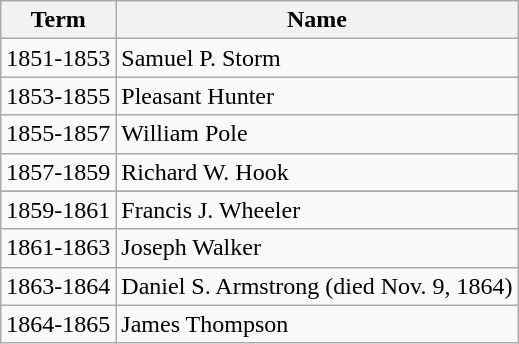<table class="wikitable">
<tr>
<th>Term</th>
<th>Name</th>
</tr>
<tr>
<td>1851-1853</td>
<td>Samuel P. Storm</td>
</tr>
<tr>
<td>1853-1855</td>
<td>Pleasant Hunter</td>
</tr>
<tr>
<td>1855-1857</td>
<td>William Pole</td>
</tr>
<tr>
<td>1857-1859</td>
<td>Richard W. Hook</td>
</tr>
<tr>
</tr>
<tr>
<td>1859-1861</td>
<td>Francis J. Wheeler</td>
</tr>
<tr>
<td>1861-1863</td>
<td>Joseph Walker</td>
</tr>
<tr>
<td>1863-1864</td>
<td>Daniel S. Armstrong (died Nov. 9, 1864)</td>
</tr>
<tr>
<td>1864-1865</td>
<td>James Thompson</td>
</tr>
</table>
